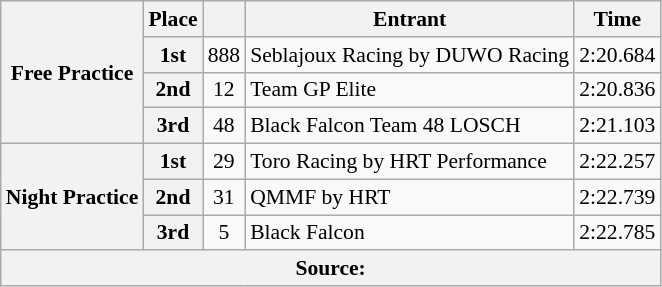<table class="wikitable" style="font-size:90%;">
<tr>
<th rowspan="4">Free Practice</th>
<th>Place</th>
<th></th>
<th>Entrant</th>
<th>Time</th>
</tr>
<tr>
<th>1st</th>
<td align="center">888</td>
<td> Seblajoux Racing by DUWO Racing</td>
<td>2:20.684</td>
</tr>
<tr>
<th>2nd</th>
<td align="center">12</td>
<td> Team GP Elite</td>
<td>2:20.836</td>
</tr>
<tr>
<th>3rd</th>
<td align="center">48</td>
<td> Black Falcon Team 48 LOSCH</td>
<td>2:21.103</td>
</tr>
<tr>
<th rowspan="3">Night Practice</th>
<th>1st</th>
<td align="center">29</td>
<td> Toro Racing by HRT Performance</td>
<td>2:22.257</td>
</tr>
<tr>
<th>2nd</th>
<td align="center">31</td>
<td> QMMF by HRT</td>
<td>2:22.739</td>
</tr>
<tr>
<th>3rd</th>
<td align="center">5</td>
<td> Black Falcon</td>
<td>2:22.785</td>
</tr>
<tr>
<th colspan="5">Source:</th>
</tr>
</table>
